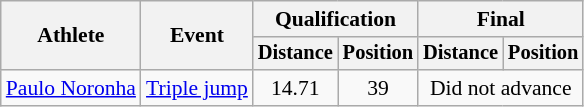<table class="wikitable" style="font-size:90%">
<tr>
<th rowspan="2">Athlete</th>
<th rowspan="2">Event</th>
<th colspan="2">Qualification</th>
<th colspan="2">Final</th>
</tr>
<tr style="font-size:95%">
<th>Distance</th>
<th>Position</th>
<th>Distance</th>
<th>Position</th>
</tr>
<tr align=center>
<td align=left><a href='#'>Paulo Noronha</a></td>
<td align=left><a href='#'>Triple jump</a></td>
<td>14.71</td>
<td>39</td>
<td colspan=6>Did not advance</td>
</tr>
</table>
